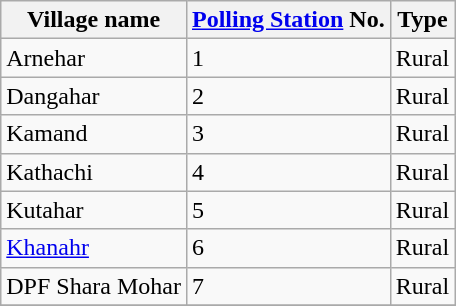<table class="wikitable">
<tr>
<th>Village name</th>
<th><a href='#'>Polling Station</a> No.</th>
<th>Type</th>
</tr>
<tr>
<td>Arnehar</td>
<td>1</td>
<td>Rural</td>
</tr>
<tr>
<td>Dangahar</td>
<td>2</td>
<td>Rural</td>
</tr>
<tr>
<td>Kamand</td>
<td>3</td>
<td>Rural</td>
</tr>
<tr>
<td>Kathachi</td>
<td>4</td>
<td>Rural</td>
</tr>
<tr>
<td>Kutahar</td>
<td>5</td>
<td>Rural</td>
</tr>
<tr>
<td><a href='#'>Khanahr</a></td>
<td>6</td>
<td>Rural</td>
</tr>
<tr>
<td>DPF Shara Mohar</td>
<td>7</td>
<td>Rural</td>
</tr>
<tr>
</tr>
</table>
